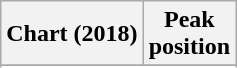<table class="wikitable sortable plainrowheaders" style="text-align:center">
<tr>
<th scope="col">Chart (2018)</th>
<th scope="col">Peak<br> position</th>
</tr>
<tr>
</tr>
<tr>
</tr>
</table>
